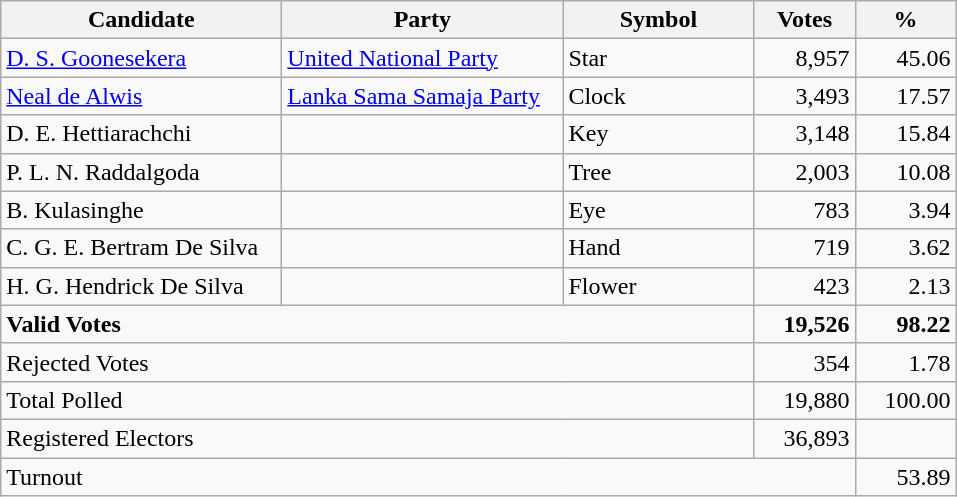<table class="wikitable" border="1" style="text-align:right;">
<tr>
<th align=left width="180">Candidate</th>
<th align=left width="180">Party</th>
<th align=left width="120">Symbol</th>
<th align=left width="60">Votes</th>
<th align=left width="60">%</th>
</tr>
<tr>
<td align=left><a href='#'>D. S. Goonesekera</a></td>
<td align=left><a href='#'>United National Party</a></td>
<td align=left>Star</td>
<td align=right>8,957</td>
<td align=right>45.06</td>
</tr>
<tr>
<td align=left><a href='#'>Neal de Alwis</a></td>
<td align=left><a href='#'>Lanka Sama Samaja Party</a></td>
<td align=left>Clock</td>
<td align=right>3,493</td>
<td align=right>17.57</td>
</tr>
<tr>
<td align=left>D. E. Hettiarachchi</td>
<td></td>
<td align=left>Key</td>
<td align=right>3,148</td>
<td align=right>15.84</td>
</tr>
<tr>
<td align=left>P. L. N. Raddalgoda</td>
<td></td>
<td align=left>Tree</td>
<td align=right>2,003</td>
<td align=right>10.08</td>
</tr>
<tr>
<td align=left>B. Kulasinghe</td>
<td></td>
<td align=left>Eye</td>
<td align=right>783</td>
<td align=right>3.94</td>
</tr>
<tr>
<td align=left>C. G. E. Bertram De Silva</td>
<td></td>
<td align=left>Hand</td>
<td align=right>719</td>
<td align=right>3.62</td>
</tr>
<tr>
<td align=left>H. G. Hendrick De Silva</td>
<td></td>
<td align=left>Flower</td>
<td align=right>423</td>
<td align=right>2.13</td>
</tr>
<tr>
<td align=left colspan=3><strong>Valid Votes</strong></td>
<td align=right><strong>19,526</strong></td>
<td align=right><strong>98.22</strong></td>
</tr>
<tr>
<td align=left colspan=3>Rejected Votes</td>
<td align=right>354</td>
<td align=right>1.78</td>
</tr>
<tr>
<td align=left colspan=3>Total Polled</td>
<td align=right>19,880</td>
<td align=right>100.00</td>
</tr>
<tr>
<td align=left colspan=3>Registered Electors</td>
<td align=right>36,893</td>
<td></td>
</tr>
<tr>
<td align=left colspan=4>Turnout</td>
<td align=right>53.89</td>
</tr>
</table>
